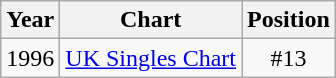<table class="wikitable">
<tr>
<th align="left">Year</th>
<th align="left">Chart</th>
<th align="left">Position</th>
</tr>
<tr>
<td align="left">1996</td>
<td align="left"><a href='#'>UK Singles Chart</a></td>
<td align="center">#13</td>
</tr>
</table>
